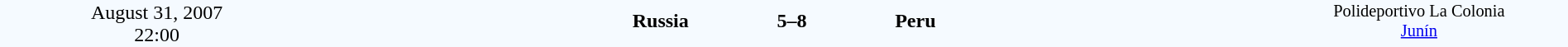<table style="width: 100%; background:#F5FAFF;" cellspacing="0">
<tr>
<td align=center rowspan=3 width=20%>August 31, 2007<br>22:00</td>
</tr>
<tr>
<td width=24% align=right><strong>Russia</strong></td>
<td align=center width=13%><strong>5–8</strong></td>
<td width=24%><strong>Peru</strong></td>
<td style=font-size:85% rowspan=3 valign=top align=center>Polideportivo La Colonia<br><a href='#'>Junín</a></td>
</tr>
<tr style=font-size:85%>
<td align=right valign=top></td>
<td></td>
<td></td>
</tr>
</table>
